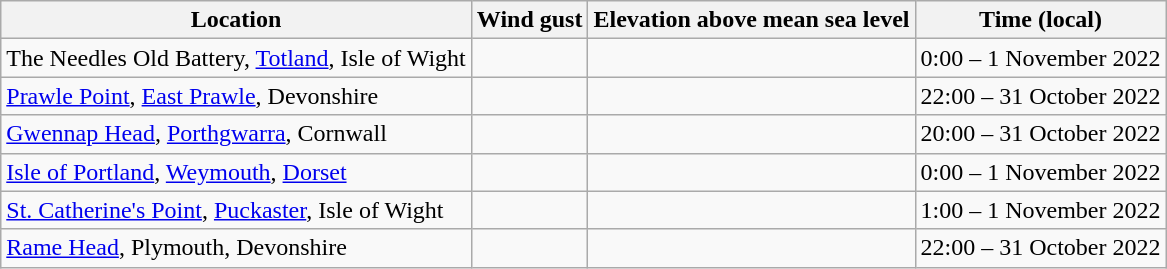<table class="wikitable">
<tr>
<th>Location</th>
<th>Wind gust</th>
<th>Elevation above mean sea level</th>
<th>Time (local)</th>
</tr>
<tr>
<td>The Needles Old Battery, <a href='#'>Totland</a>, Isle of Wight</td>
<td></td>
<td> </td>
<td>0:00 – 1 November 2022</td>
</tr>
<tr>
<td><a href='#'>Prawle Point</a>, <a href='#'>East Prawle</a>, Devonshire</td>
<td></td>
<td></td>
<td>22:00 – 31 October 2022</td>
</tr>
<tr>
<td><a href='#'>Gwennap Head</a>, <a href='#'>Porthgwarra</a>, Cornwall</td>
<td></td>
<td></td>
<td>20:00 – 31 October 2022</td>
</tr>
<tr>
<td><a href='#'>Isle of Portland</a>, <a href='#'>Weymouth</a>, <a href='#'>Dorset</a></td>
<td></td>
<td></td>
<td>0:00 – 1 November 2022</td>
</tr>
<tr>
<td><a href='#'>St. Catherine's Point</a>, <a href='#'>Puckaster</a>, Isle of Wight</td>
<td></td>
<td></td>
<td>1:00 – 1 November 2022</td>
</tr>
<tr>
<td><a href='#'>Rame Head</a>, Plymouth, Devonshire</td>
<td></td>
<td></td>
<td>22:00 – 31 October 2022</td>
</tr>
</table>
